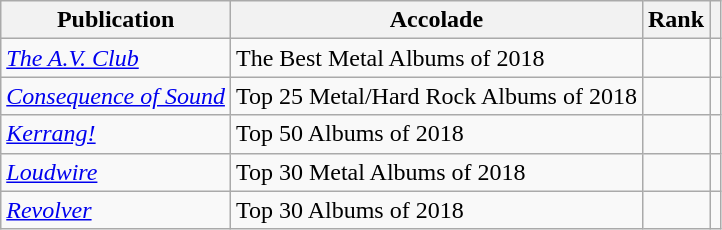<table class="sortable wikitable">
<tr>
<th>Publication</th>
<th>Accolade</th>
<th>Rank</th>
<th class="unsortable"></th>
</tr>
<tr>
<td><em><a href='#'>The A.V. Club</a></em></td>
<td>The Best Metal Albums of 2018</td>
<td></td>
<td></td>
</tr>
<tr>
<td><em><a href='#'>Consequence of Sound</a></em></td>
<td>Top 25 Metal/Hard Rock Albums of 2018</td>
<td></td>
<td></td>
</tr>
<tr>
<td><em><a href='#'>Kerrang!</a></em></td>
<td>Top 50 Albums of 2018</td>
<td></td>
<td></td>
</tr>
<tr>
<td><em><a href='#'>Loudwire</a></em></td>
<td>Top 30 Metal Albums of 2018</td>
<td></td>
<td></td>
</tr>
<tr>
<td><em><a href='#'>Revolver</a></em></td>
<td>Top 30 Albums of 2018</td>
<td></td>
<td></td>
</tr>
</table>
